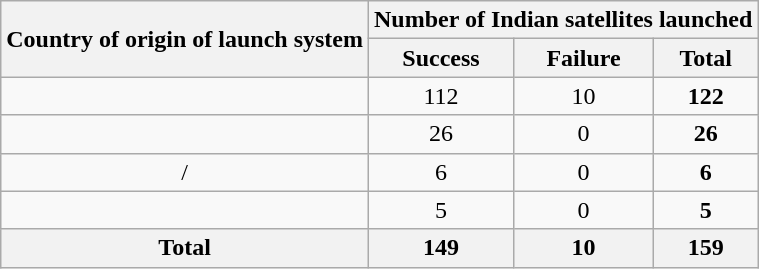<table class="wikitable sortable sort-under" style="text-align:center">
<tr>
<th rowspan="2">Country of origin of launch system</th>
<th colspan="3">Number of Indian satellites launched</th>
</tr>
<tr>
<th>Success</th>
<th>Failure</th>
<th>Total</th>
</tr>
<tr>
<td></td>
<td>112</td>
<td>10</td>
<td><strong>122</strong></td>
</tr>
<tr>
<td></td>
<td>26</td>
<td>0</td>
<td><strong>26</strong></td>
</tr>
<tr>
<td>/</td>
<td>6</td>
<td>0</td>
<td><strong>6</strong></td>
</tr>
<tr>
<td></td>
<td>5</td>
<td>0</td>
<td><strong>5</strong></td>
</tr>
<tr>
<th>Total</th>
<th>149</th>
<th>10</th>
<th>159</th>
</tr>
</table>
